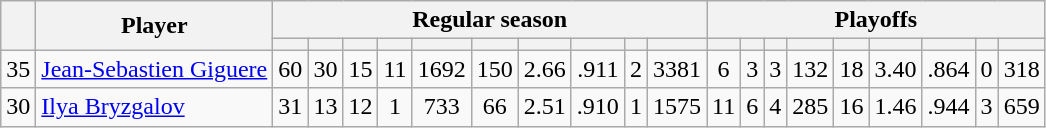<table class="wikitable plainrowheaders" style="text-align:center;">
<tr>
<th scope="col" rowspan="2"></th>
<th scope="col" rowspan="2">Player</th>
<th scope=colgroup colspan=10>Regular season</th>
<th scope=colgroup colspan=9>Playoffs</th>
</tr>
<tr>
<th scope="col"></th>
<th scope="col"></th>
<th scope="col"></th>
<th scope="col"></th>
<th scope="col"></th>
<th scope="col"></th>
<th scope="col"></th>
<th scope="col"></th>
<th scope="col"></th>
<th scope="col"></th>
<th scope="col"></th>
<th scope="col"></th>
<th scope="col"></th>
<th scope="col"></th>
<th scope="col"></th>
<th scope="col"></th>
<th scope="col"></th>
<th scope="col"></th>
<th scope="col"></th>
</tr>
<tr>
<td scope="row">35</td>
<td align="left"><a href='#'>Jean-Sebastien Giguere</a></td>
<td>60</td>
<td>30</td>
<td>15</td>
<td>11</td>
<td>1692</td>
<td>150</td>
<td>2.66</td>
<td>.911</td>
<td>2</td>
<td>3381</td>
<td>6</td>
<td>3</td>
<td>3</td>
<td>132</td>
<td>18</td>
<td>3.40</td>
<td>.864</td>
<td>0</td>
<td>318</td>
</tr>
<tr>
<td scope="row">30</td>
<td align="left"><a href='#'>Ilya Bryzgalov</a></td>
<td>31</td>
<td>13</td>
<td>12</td>
<td>1</td>
<td>733</td>
<td>66</td>
<td>2.51</td>
<td>.910</td>
<td>1</td>
<td>1575</td>
<td>11</td>
<td>6</td>
<td>4</td>
<td>285</td>
<td>16</td>
<td>1.46</td>
<td>.944</td>
<td>3</td>
<td>659</td>
</tr>
</table>
